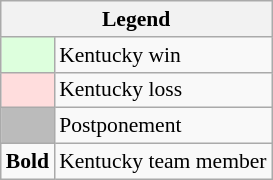<table class="wikitable" style="font-size:90%">
<tr>
<th colspan="2">Legend</th>
</tr>
<tr>
<td bgcolor="#ddffdd"> </td>
<td>Kentucky win</td>
</tr>
<tr>
<td bgcolor="#ffdddd"> </td>
<td>Kentucky loss</td>
</tr>
<tr>
<td bgcolor="#bbbbbb"> </td>
<td>Postponement</td>
</tr>
<tr>
<td><strong>Bold</strong></td>
<td>Kentucky team member</td>
</tr>
</table>
